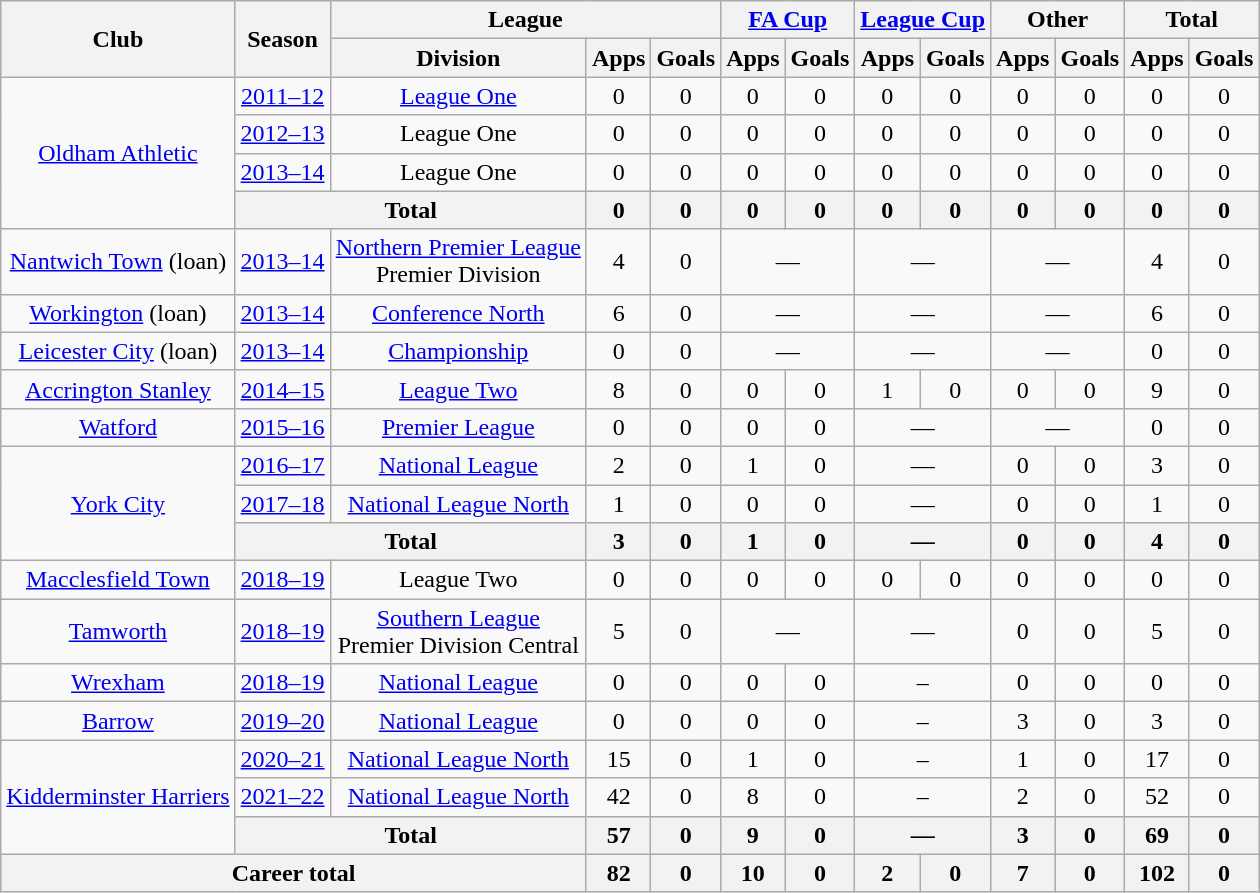<table class=wikitable style=text-align:center>
<tr>
<th rowspan=2>Club</th>
<th rowspan=2>Season</th>
<th colspan=3>League</th>
<th colspan=2><a href='#'>FA Cup</a></th>
<th colspan=2><a href='#'>League Cup</a></th>
<th colspan=2>Other</th>
<th colspan=2>Total</th>
</tr>
<tr>
<th>Division</th>
<th>Apps</th>
<th>Goals</th>
<th>Apps</th>
<th>Goals</th>
<th>Apps</th>
<th>Goals</th>
<th>Apps</th>
<th>Goals</th>
<th>Apps</th>
<th>Goals</th>
</tr>
<tr>
<td rowspan=4><a href='#'>Oldham Athletic</a></td>
<td><a href='#'>2011–12</a></td>
<td><a href='#'>League One</a></td>
<td>0</td>
<td>0</td>
<td>0</td>
<td>0</td>
<td>0</td>
<td>0</td>
<td>0</td>
<td>0</td>
<td>0</td>
<td>0</td>
</tr>
<tr>
<td><a href='#'>2012–13</a></td>
<td>League One</td>
<td>0</td>
<td>0</td>
<td>0</td>
<td>0</td>
<td>0</td>
<td>0</td>
<td>0</td>
<td>0</td>
<td>0</td>
<td>0</td>
</tr>
<tr>
<td><a href='#'>2013–14</a></td>
<td>League One</td>
<td>0</td>
<td>0</td>
<td>0</td>
<td>0</td>
<td>0</td>
<td>0</td>
<td>0</td>
<td>0</td>
<td>0</td>
<td>0</td>
</tr>
<tr>
<th colspan=2>Total</th>
<th>0</th>
<th>0</th>
<th>0</th>
<th>0</th>
<th>0</th>
<th>0</th>
<th>0</th>
<th>0</th>
<th>0</th>
<th>0</th>
</tr>
<tr>
<td><a href='#'>Nantwich Town</a> (loan)</td>
<td><a href='#'>2013–14</a></td>
<td><a href='#'>Northern Premier League</a><br>Premier Division</td>
<td>4</td>
<td>0</td>
<td colspan=2>—</td>
<td colspan=2>—</td>
<td colspan=2>—</td>
<td>4</td>
<td>0</td>
</tr>
<tr>
<td><a href='#'>Workington</a> (loan)</td>
<td><a href='#'>2013–14</a></td>
<td><a href='#'>Conference North</a></td>
<td>6</td>
<td>0</td>
<td colspan=2>—</td>
<td colspan=2>—</td>
<td colspan=2>—</td>
<td>6</td>
<td>0</td>
</tr>
<tr>
<td><a href='#'>Leicester City</a> (loan)</td>
<td><a href='#'>2013–14</a></td>
<td><a href='#'>Championship</a></td>
<td>0</td>
<td>0</td>
<td colspan=2>—</td>
<td colspan=2>—</td>
<td colspan=2>—</td>
<td>0</td>
<td>0</td>
</tr>
<tr>
<td><a href='#'>Accrington Stanley</a></td>
<td><a href='#'>2014–15</a></td>
<td><a href='#'>League Two</a></td>
<td>8</td>
<td>0</td>
<td>0</td>
<td>0</td>
<td>1</td>
<td>0</td>
<td>0</td>
<td>0</td>
<td>9</td>
<td>0</td>
</tr>
<tr>
<td><a href='#'>Watford</a></td>
<td><a href='#'>2015–16</a></td>
<td><a href='#'>Premier League</a></td>
<td>0</td>
<td>0</td>
<td>0</td>
<td>0</td>
<td colspan=2>—</td>
<td colspan=2>—</td>
<td>0</td>
<td>0</td>
</tr>
<tr>
<td rowspan=3><a href='#'>York City</a></td>
<td><a href='#'>2016–17</a></td>
<td><a href='#'>National League</a></td>
<td>2</td>
<td>0</td>
<td>1</td>
<td>0</td>
<td colspan=2>—</td>
<td>0</td>
<td>0</td>
<td>3</td>
<td>0</td>
</tr>
<tr>
<td><a href='#'>2017–18</a></td>
<td><a href='#'>National League North</a></td>
<td>1</td>
<td>0</td>
<td>0</td>
<td>0</td>
<td colspan=2>—</td>
<td>0</td>
<td>0</td>
<td>1</td>
<td>0</td>
</tr>
<tr>
<th colspan=2>Total</th>
<th>3</th>
<th>0</th>
<th>1</th>
<th>0</th>
<th colspan=2>—</th>
<th>0</th>
<th>0</th>
<th>4</th>
<th>0</th>
</tr>
<tr>
<td><a href='#'>Macclesfield Town</a></td>
<td><a href='#'>2018–19</a></td>
<td>League Two</td>
<td>0</td>
<td>0</td>
<td>0</td>
<td>0</td>
<td>0</td>
<td>0</td>
<td>0</td>
<td>0</td>
<td>0</td>
<td>0</td>
</tr>
<tr>
<td><a href='#'>Tamworth</a></td>
<td><a href='#'>2018–19</a></td>
<td><a href='#'>Southern League</a><br>Premier Division Central</td>
<td>5</td>
<td>0</td>
<td colspan=2>—</td>
<td colspan=2>—</td>
<td>0</td>
<td>0</td>
<td>5</td>
<td>0</td>
</tr>
<tr>
<td><a href='#'>Wrexham</a></td>
<td><a href='#'>2018–19</a></td>
<td><a href='#'>National League</a></td>
<td>0</td>
<td>0</td>
<td>0</td>
<td>0</td>
<td colspan=2>–</td>
<td>0</td>
<td>0</td>
<td>0</td>
<td>0</td>
</tr>
<tr>
<td><a href='#'>Barrow</a></td>
<td><a href='#'>2019–20</a></td>
<td><a href='#'>National League</a></td>
<td>0</td>
<td>0</td>
<td>0</td>
<td>0</td>
<td colspan=2>–</td>
<td>3</td>
<td>0</td>
<td>3</td>
<td>0</td>
</tr>
<tr>
<td rowspan=3><a href='#'>Kidderminster Harriers</a></td>
<td><a href='#'>2020–21</a></td>
<td><a href='#'>National League North</a></td>
<td>15</td>
<td>0</td>
<td>1</td>
<td>0</td>
<td colspan=2>–</td>
<td>1</td>
<td>0</td>
<td>17</td>
<td>0</td>
</tr>
<tr>
<td><a href='#'>2021–22</a></td>
<td><a href='#'>National League North</a></td>
<td>42</td>
<td>0</td>
<td>8</td>
<td>0</td>
<td colspan=2>–</td>
<td>2</td>
<td>0</td>
<td>52</td>
<td>0</td>
</tr>
<tr>
<th colspan=2>Total</th>
<th>57</th>
<th>0</th>
<th>9</th>
<th>0</th>
<th colspan=2>—</th>
<th>3</th>
<th>0</th>
<th>69</th>
<th>0</th>
</tr>
<tr>
<th colspan=3>Career total</th>
<th>82</th>
<th>0</th>
<th>10</th>
<th>0</th>
<th>2</th>
<th>0</th>
<th>7</th>
<th>0</th>
<th>102</th>
<th>0</th>
</tr>
</table>
